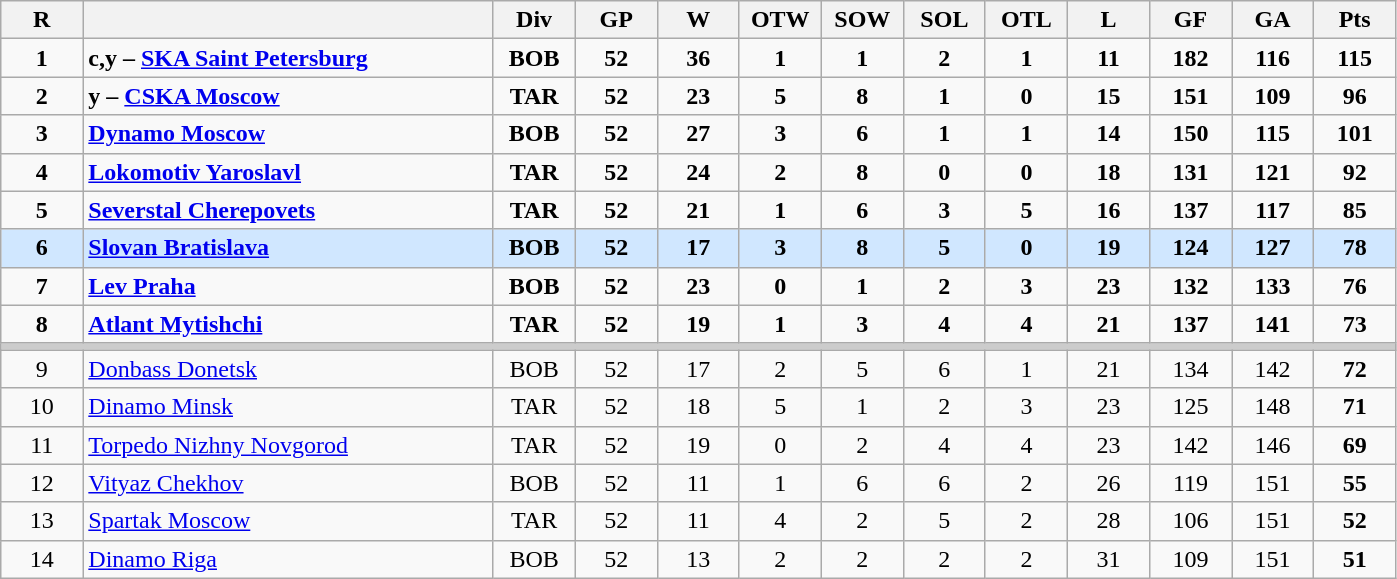<table class="wikitable sortable" style="text-align:center;">
<tr>
<th bgcolor="#DDDDFF" width="5%">R</th>
<th bgcolor="#DDDDFF" width="25%"></th>
<th bgcolor="#DDDDFF" width="5%">Div</th>
<th bgcolor="#DDDDFF" width="5%">GP</th>
<th bgcolor="#DDDDFF" width="5%">W</th>
<th bgcolor="#DDDDFF" width="5%">OTW</th>
<th bgcolor="#DDDDFF" width="5%">SOW</th>
<th bgcolor="#DDDDFF" width="5%">SOL</th>
<th bgcolor="#DDDDFF" width="5%">OTL</th>
<th bgcolor="#DDDDFF" width="5%">L</th>
<th bgcolor="#DDDDFF" width="5%">GF</th>
<th bgcolor="#DDDDFF" width="5%">GA</th>
<th bgcolor="#DDDDFF" width="5%">Pts</th>
</tr>
<tr>
<td><strong>1</strong></td>
<td align=left> <strong>c,y – </strong> <strong><a href='#'>SKA Saint Petersburg</a></strong></td>
<td><strong>BOB</strong></td>
<td><strong>52</strong></td>
<td><strong>36</strong></td>
<td><strong>1</strong></td>
<td><strong>1</strong></td>
<td><strong>2</strong></td>
<td><strong>1</strong></td>
<td><strong>11</strong></td>
<td><strong>182</strong></td>
<td><strong>116</strong></td>
<td><strong>115</strong></td>
</tr>
<tr>
<td><strong>2</strong></td>
<td align=left> <strong>y – </strong> <strong><a href='#'>CSKA Moscow</a></strong></td>
<td><strong>TAR</strong></td>
<td><strong>52</strong></td>
<td><strong>23</strong></td>
<td><strong>5</strong></td>
<td><strong>8</strong></td>
<td><strong>1</strong></td>
<td><strong>0</strong></td>
<td><strong>15</strong></td>
<td><strong>151</strong></td>
<td><strong>109</strong></td>
<td><strong>96</strong></td>
</tr>
<tr>
<td><strong>3</strong></td>
<td align=left> <strong><a href='#'>Dynamo Moscow</a> </strong></td>
<td><strong>BOB</strong></td>
<td><strong>52</strong></td>
<td><strong>27</strong></td>
<td><strong>3 </strong></td>
<td><strong>6</strong></td>
<td><strong>1 </strong></td>
<td><strong>1</strong></td>
<td><strong>14</strong></td>
<td><strong>150</strong></td>
<td><strong>115 </strong></td>
<td><strong>101</strong></td>
</tr>
<tr>
<td><strong>4</strong></td>
<td align=left> <strong><a href='#'>Lokomotiv Yaroslavl</a></strong></td>
<td><strong>TAR</strong></td>
<td><strong>52</strong></td>
<td><strong>24</strong></td>
<td><strong>2</strong></td>
<td><strong>8</strong></td>
<td><strong>0</strong></td>
<td><strong>0</strong></td>
<td><strong>18</strong></td>
<td><strong>131</strong></td>
<td><strong>121</strong></td>
<td><strong>92</strong></td>
</tr>
<tr>
<td><strong>5</strong></td>
<td align=left> <strong><a href='#'>Severstal Cherepovets</a></strong></td>
<td><strong>TAR</strong></td>
<td><strong>52 </strong></td>
<td><strong>21</strong></td>
<td><strong>1</strong></td>
<td><strong>6</strong></td>
<td><strong>3 </strong></td>
<td><strong>5</strong></td>
<td><strong>16</strong></td>
<td><strong>137</strong></td>
<td><strong>117</strong></td>
<td><strong>85</strong></td>
</tr>
<tr bgcolor=d0e7ff>
<td><strong>6</strong></td>
<td align=left> <strong><a href='#'>Slovan Bratislava</a></strong></td>
<td><strong>BOB</strong></td>
<td><strong>52</strong></td>
<td><strong>17</strong></td>
<td><strong>3 </strong></td>
<td><strong>8 </strong></td>
<td><strong>5 </strong></td>
<td><strong>0</strong></td>
<td><strong>19</strong></td>
<td><strong>124</strong></td>
<td><strong>127</strong></td>
<td><strong>78</strong></td>
</tr>
<tr>
<td><strong>7</strong></td>
<td align=left> <strong><a href='#'>Lev Praha</a> </strong></td>
<td><strong>BOB</strong></td>
<td><strong>52</strong></td>
<td><strong>23</strong></td>
<td><strong>0</strong></td>
<td><strong>1</strong></td>
<td><strong>2</strong></td>
<td><strong>3 </strong></td>
<td><strong>23</strong></td>
<td><strong>132</strong></td>
<td><strong>133 </strong></td>
<td><strong>76</strong></td>
</tr>
<tr>
<td><strong>8</strong></td>
<td align=left> <strong><a href='#'>Atlant Mytishchi</a></strong></td>
<td><strong>TAR</strong></td>
<td><strong>52</strong></td>
<td><strong>19</strong></td>
<td><strong>1</strong></td>
<td><strong>3</strong></td>
<td><strong>4</strong></td>
<td><strong>4</strong></td>
<td><strong>21</strong></td>
<td><strong>137</strong></td>
<td><strong>141</strong></td>
<td><strong>73</strong></td>
</tr>
<tr class="unsortable" style="color:#cccccc;background-color:#cccccc;height:3px">
<td colspan="13" style="height:3px;font-size:1px"></td>
</tr>
<tr>
<td>9</td>
<td align=left> <a href='#'>Donbass Donetsk</a></td>
<td>BOB</td>
<td>52</td>
<td>17</td>
<td>2</td>
<td>5</td>
<td>6</td>
<td>1</td>
<td>21</td>
<td>134</td>
<td>142</td>
<td><strong>72</strong></td>
</tr>
<tr>
<td>10</td>
<td align=left> <a href='#'>Dinamo Minsk</a></td>
<td>TAR</td>
<td>52</td>
<td>18</td>
<td>5</td>
<td>1</td>
<td>2</td>
<td>3</td>
<td>23</td>
<td>125</td>
<td>148</td>
<td><strong>71</strong></td>
</tr>
<tr>
<td>11</td>
<td align=left> <a href='#'>Torpedo Nizhny Novgorod</a></td>
<td>TAR</td>
<td>52</td>
<td>19</td>
<td>0</td>
<td>2</td>
<td>4</td>
<td>4</td>
<td>23</td>
<td>142</td>
<td>146</td>
<td><strong>69</strong></td>
</tr>
<tr>
<td>12</td>
<td align=left> <a href='#'>Vityaz Chekhov</a></td>
<td>BOB</td>
<td>52</td>
<td>11</td>
<td>1</td>
<td>6</td>
<td>6</td>
<td>2</td>
<td>26</td>
<td>119</td>
<td>151</td>
<td><strong>55</strong></td>
</tr>
<tr>
<td>13</td>
<td align=left> <a href='#'>Spartak Moscow</a></td>
<td>TAR</td>
<td>52</td>
<td>11</td>
<td>4</td>
<td>2</td>
<td>5</td>
<td>2</td>
<td>28</td>
<td>106</td>
<td>151</td>
<td><strong>52</strong></td>
</tr>
<tr>
<td>14</td>
<td align=left> <a href='#'>Dinamo Riga</a></td>
<td>BOB</td>
<td>52</td>
<td>13</td>
<td>2</td>
<td>2</td>
<td>2</td>
<td>2</td>
<td>31</td>
<td>109</td>
<td>151</td>
<td><strong>51</strong></td>
</tr>
</table>
